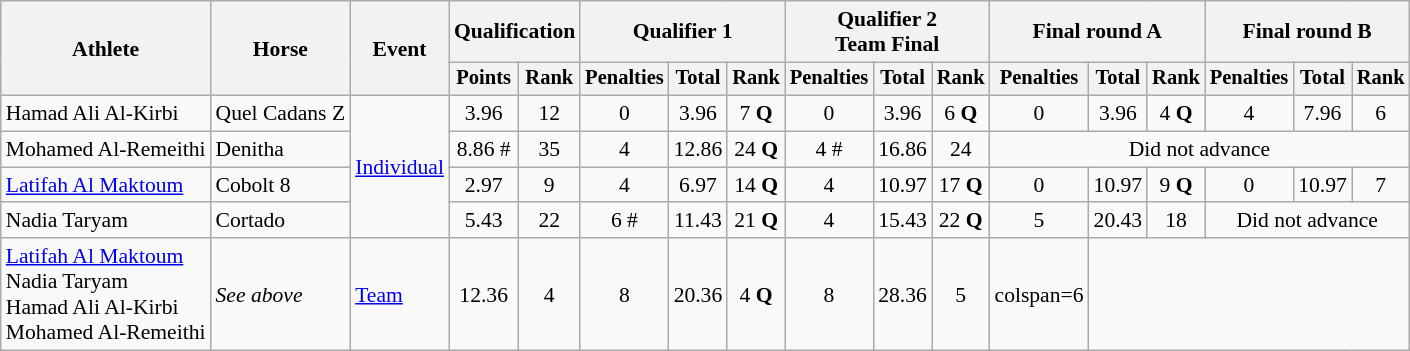<table class=wikitable style=font-size:90%;text-align:center>
<tr>
<th rowspan=2>Athlete</th>
<th rowspan=2>Horse</th>
<th rowspan=2>Event</th>
<th colspan=2>Qualification</th>
<th colspan=3>Qualifier 1</th>
<th colspan=3>Qualifier 2<br>Team Final</th>
<th colspan=3>Final round A</th>
<th colspan=3>Final round B</th>
</tr>
<tr style="font-size:95%">
<th>Points</th>
<th>Rank</th>
<th>Penalties</th>
<th>Total</th>
<th>Rank</th>
<th>Penalties</th>
<th>Total</th>
<th>Rank</th>
<th>Penalties</th>
<th>Total</th>
<th>Rank</th>
<th>Penalties</th>
<th>Total</th>
<th>Rank</th>
</tr>
<tr>
<td align=left>Hamad Ali Al-Kirbi</td>
<td align=left>Quel Cadans Z</td>
<td align=left rowspan=4><a href='#'>Individual</a></td>
<td>3.96</td>
<td>12</td>
<td>0</td>
<td>3.96</td>
<td>7 <strong>Q</strong></td>
<td>0</td>
<td>3.96</td>
<td>6 <strong>Q</strong></td>
<td>0</td>
<td>3.96</td>
<td>4 <strong>Q</strong></td>
<td>4</td>
<td>7.96</td>
<td>6</td>
</tr>
<tr>
<td align=left>Mohamed Al-Remeithi</td>
<td align=left>Denitha</td>
<td>8.86 #</td>
<td>35</td>
<td>4</td>
<td>12.86</td>
<td>24 <strong>Q</strong></td>
<td>4 #</td>
<td>16.86</td>
<td>24</td>
<td colspan=6>Did not advance</td>
</tr>
<tr>
<td align=left><a href='#'>Latifah Al Maktoum</a></td>
<td align=left>Cobolt 8</td>
<td>2.97</td>
<td>9</td>
<td>4</td>
<td>6.97</td>
<td>14 <strong>Q</strong></td>
<td>4</td>
<td>10.97</td>
<td>17 <strong>Q</strong></td>
<td>0</td>
<td>10.97</td>
<td>9 <strong>Q</strong></td>
<td>0</td>
<td>10.97</td>
<td>7</td>
</tr>
<tr>
<td align=left>Nadia Taryam</td>
<td align=left>Cortado</td>
<td>5.43</td>
<td>22</td>
<td>6 #</td>
<td>11.43</td>
<td>21 <strong>Q</strong></td>
<td>4</td>
<td>15.43</td>
<td>22 <strong>Q</strong></td>
<td>5</td>
<td>20.43</td>
<td>18</td>
<td colspan=3>Did not advance</td>
</tr>
<tr>
<td align=left><a href='#'>Latifah Al Maktoum</a><br>Nadia Taryam<br>Hamad Ali Al-Kirbi<br>Mohamed Al-Remeithi</td>
<td align=left><em>See above</em></td>
<td align=left><a href='#'>Team</a></td>
<td>12.36</td>
<td>4</td>
<td>8</td>
<td>20.36</td>
<td>4 <strong>Q</strong></td>
<td>8</td>
<td>28.36</td>
<td>5</td>
<td>colspan=6 </td>
</tr>
</table>
